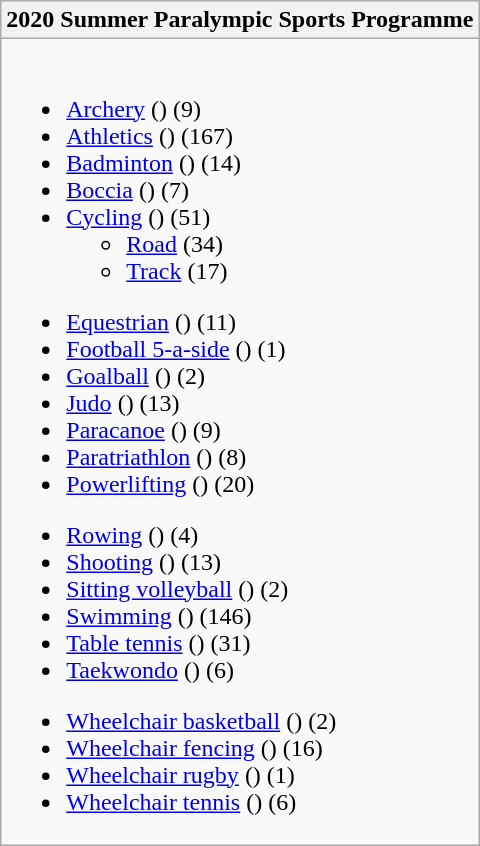<table class="wikitable">
<tr>
<th>2020 Summer Paralympic Sports Programme</th>
</tr>
<tr>
<td><br>
<ul><li> <a href='#'>Archery</a> () (9)</li><li> <a href='#'>Athletics</a> () (167)</li><li> <a href='#'>Badminton</a> () (14)</li><li> <a href='#'>Boccia</a> () (7)</li><li> <a href='#'>Cycling</a> () (51)<ul><li> <a href='#'>Road</a> (34)</li><li> <a href='#'>Track</a> (17)</li></ul></li></ul><ul><li> <a href='#'>Equestrian</a> () (11)</li><li> <a href='#'>Football 5-a-side</a> () (1)</li><li> <a href='#'>Goalball</a> () (2)</li><li> <a href='#'>Judo</a> () (13)</li><li> <a href='#'>Paracanoe</a> () (9)</li><li> <a href='#'>Paratriathlon</a> () (8)</li><li> <a href='#'>Powerlifting</a> () (20)</li></ul><ul><li> <a href='#'>Rowing</a> () (4)</li><li> <a href='#'>Shooting</a> () (13)</li><li> <a href='#'>Sitting volleyball</a> () (2)</li><li> <a href='#'>Swimming</a> () (146)</li><li> <a href='#'>Table tennis</a> () (31)</li><li> <a href='#'>Taekwondo</a> () (6)</li></ul><ul><li> <a href='#'>Wheelchair basketball</a> () (2)</li><li> <a href='#'>Wheelchair fencing</a> () (16)</li><li> <a href='#'>Wheelchair rugby</a> () (1)</li><li> <a href='#'>Wheelchair tennis</a> () (6)</li></ul></td>
</tr>
</table>
